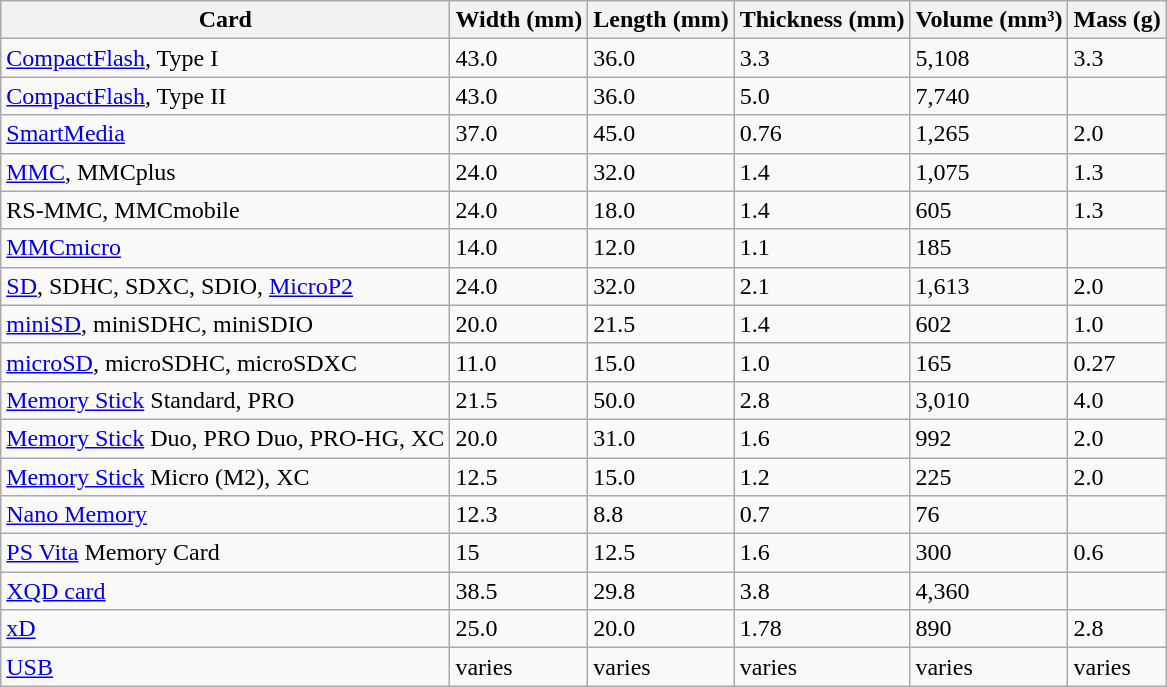<table class="wikitable sortable">
<tr>
<th>Card</th>
<th>Width (mm)</th>
<th>Length (mm)</th>
<th>Thickness (mm)</th>
<th>Volume (mm³)</th>
<th>Mass (g)</th>
</tr>
<tr>
<td><a href='#'>CompactFlash</a>, Type I</td>
<td>43.0</td>
<td>36.0</td>
<td>3.3</td>
<td>5,108</td>
<td>3.3</td>
</tr>
<tr>
<td><a href='#'>CompactFlash</a>, Type II</td>
<td>43.0</td>
<td>36.0</td>
<td>5.0</td>
<td>7,740</td>
<td></td>
</tr>
<tr>
<td><a href='#'>SmartMedia</a></td>
<td>37.0</td>
<td>45.0</td>
<td>0.76</td>
<td>1,265</td>
<td>2.0</td>
</tr>
<tr>
<td><a href='#'>MMC</a>, MMCplus</td>
<td>24.0</td>
<td>32.0</td>
<td>1.4</td>
<td>1,075</td>
<td>1.3</td>
</tr>
<tr>
<td>RS-MMC, MMCmobile</td>
<td>24.0</td>
<td>18.0</td>
<td>1.4</td>
<td>605</td>
<td>1.3</td>
</tr>
<tr>
<td><a href='#'>MMCmicro</a></td>
<td>14.0</td>
<td>12.0</td>
<td>1.1</td>
<td>185</td>
<td></td>
</tr>
<tr>
<td><a href='#'>SD</a>, SDHC, SDXC, SDIO, <a href='#'>MicroP2</a></td>
<td>24.0</td>
<td>32.0</td>
<td>2.1</td>
<td>1,613</td>
<td>2.0</td>
</tr>
<tr>
<td><a href='#'>miniSD</a>, miniSDHC, miniSDIO</td>
<td>20.0</td>
<td>21.5</td>
<td>1.4</td>
<td>602</td>
<td>1.0</td>
</tr>
<tr>
<td><a href='#'>microSD</a>, microSDHC, microSDXC</td>
<td>11.0</td>
<td>15.0</td>
<td>1.0</td>
<td>165</td>
<td>0.27</td>
</tr>
<tr>
<td><a href='#'>Memory Stick</a> Standard, PRO</td>
<td>21.5</td>
<td>50.0</td>
<td>2.8</td>
<td>3,010</td>
<td>4.0</td>
</tr>
<tr>
<td><a href='#'>Memory Stick</a> Duo, PRO Duo, PRO-HG, XC</td>
<td>20.0</td>
<td>31.0</td>
<td>1.6</td>
<td>992</td>
<td>2.0</td>
</tr>
<tr>
<td><a href='#'>Memory Stick</a> Micro (M2), XC</td>
<td>12.5</td>
<td>15.0</td>
<td>1.2</td>
<td>225</td>
<td>2.0</td>
</tr>
<tr>
<td><a href='#'>Nano Memory</a></td>
<td>12.3</td>
<td>8.8</td>
<td>0.7</td>
<td>76</td>
<td></td>
</tr>
<tr>
<td><a href='#'>PS Vita</a> Memory Card</td>
<td>15</td>
<td>12.5</td>
<td>1.6</td>
<td>300</td>
<td>0.6</td>
</tr>
<tr>
<td><a href='#'>XQD card</a></td>
<td>38.5</td>
<td>29.8</td>
<td>3.8</td>
<td>4,360</td>
<td></td>
</tr>
<tr>
<td><a href='#'>xD</a></td>
<td>25.0</td>
<td>20.0</td>
<td>1.78</td>
<td>890</td>
<td>2.8</td>
</tr>
<tr>
<td><a href='#'>USB</a></td>
<td>varies</td>
<td>varies</td>
<td>varies</td>
<td>varies</td>
<td>varies</td>
</tr>
</table>
